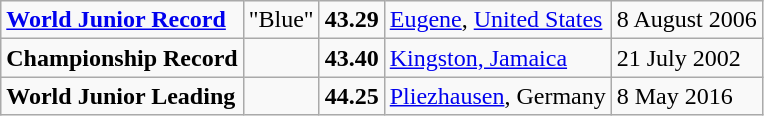<table class="wikitable">
<tr>
<td><strong><a href='#'>World Junior Record</a></strong></td>
<td> "Blue"</td>
<td><strong>43.29</strong></td>
<td><a href='#'>Eugene</a>, <a href='#'>United States</a></td>
<td>8 August 2006</td>
</tr>
<tr>
<td><strong>Championship Record</strong></td>
<td></td>
<td><strong>43.40</strong></td>
<td><a href='#'>Kingston, Jamaica</a></td>
<td>21 July 2002</td>
</tr>
<tr>
<td><strong>World Junior Leading</strong></td>
<td></td>
<td><strong>44.25</strong></td>
<td><a href='#'>Pliezhausen</a>, Germany</td>
<td>8 May 2016</td>
</tr>
</table>
